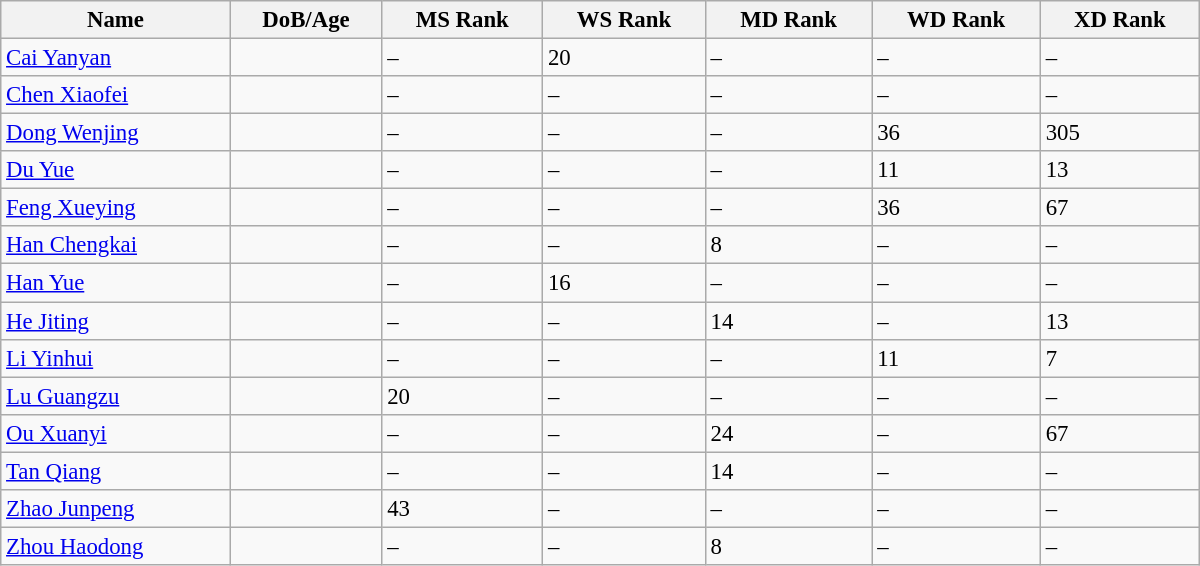<table class="wikitable"  style="width:800px; font-size:95%;">
<tr>
<th align="left">Name</th>
<th align="left">DoB/Age</th>
<th align="left">MS Rank</th>
<th align="left">WS Rank</th>
<th align="left">MD Rank</th>
<th align="left">WD Rank</th>
<th align="left">XD Rank</th>
</tr>
<tr>
<td><a href='#'>Cai Yanyan</a></td>
<td></td>
<td>–</td>
<td>20</td>
<td>–</td>
<td>–</td>
<td>–</td>
</tr>
<tr>
<td><a href='#'>Chen Xiaofei</a></td>
<td></td>
<td>–</td>
<td>–</td>
<td>–</td>
<td>–</td>
<td>–</td>
</tr>
<tr>
<td><a href='#'>Dong Wenjing</a></td>
<td></td>
<td>–</td>
<td>–</td>
<td>–</td>
<td>36</td>
<td>305</td>
</tr>
<tr>
<td><a href='#'>Du Yue</a></td>
<td></td>
<td>–</td>
<td>–</td>
<td>–</td>
<td>11</td>
<td>13</td>
</tr>
<tr>
<td><a href='#'>Feng Xueying</a></td>
<td></td>
<td>–</td>
<td>–</td>
<td>–</td>
<td>36</td>
<td>67</td>
</tr>
<tr>
<td><a href='#'>Han Chengkai</a></td>
<td></td>
<td>–</td>
<td>–</td>
<td>8</td>
<td>–</td>
<td>–</td>
</tr>
<tr>
<td><a href='#'>Han Yue</a></td>
<td></td>
<td>–</td>
<td>16</td>
<td>–</td>
<td>–</td>
<td>–</td>
</tr>
<tr>
<td><a href='#'>He Jiting</a></td>
<td></td>
<td>–</td>
<td>–</td>
<td>14</td>
<td>–</td>
<td>13</td>
</tr>
<tr>
<td><a href='#'>Li Yinhui</a></td>
<td></td>
<td>–</td>
<td>–</td>
<td>–</td>
<td>11</td>
<td>7</td>
</tr>
<tr>
<td><a href='#'>Lu Guangzu</a></td>
<td></td>
<td>20</td>
<td>–</td>
<td>–</td>
<td>–</td>
<td>–</td>
</tr>
<tr>
<td><a href='#'>Ou Xuanyi</a></td>
<td></td>
<td>–</td>
<td>–</td>
<td>24</td>
<td>–</td>
<td>67</td>
</tr>
<tr>
<td><a href='#'>Tan Qiang</a></td>
<td></td>
<td>–</td>
<td>–</td>
<td>14</td>
<td>–</td>
<td>–</td>
</tr>
<tr>
<td><a href='#'>Zhao Junpeng</a></td>
<td></td>
<td>43</td>
<td>–</td>
<td>–</td>
<td>–</td>
<td>–</td>
</tr>
<tr>
<td><a href='#'>Zhou Haodong</a></td>
<td></td>
<td>–</td>
<td>–</td>
<td>8</td>
<td>–</td>
<td>–</td>
</tr>
</table>
